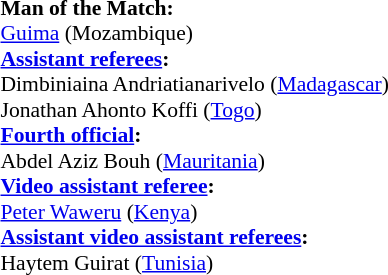<table style="width:100%; font-size:90%;">
<tr>
<td><br><strong>Man of the Match:</strong>
<br> <a href='#'>Guima</a> (Mozambique)<br><strong><a href='#'>Assistant referees</a>:</strong>
<br>Dimbiniaina Andriatianarivelo (<a href='#'>Madagascar</a>)
<br>Jonathan Ahonto Koffi (<a href='#'>Togo</a>)
<br><strong><a href='#'>Fourth official</a>:</strong>
<br>Abdel Aziz Bouh (<a href='#'>Mauritania</a>)
<br><strong><a href='#'>Video assistant referee</a>:</strong>
<br><a href='#'>Peter Waweru</a> (<a href='#'>Kenya</a>)
<br><strong><a href='#'>Assistant video assistant referees</a>:</strong>
<br>Haytem Guirat (<a href='#'>Tunisia</a>)</td>
</tr>
</table>
